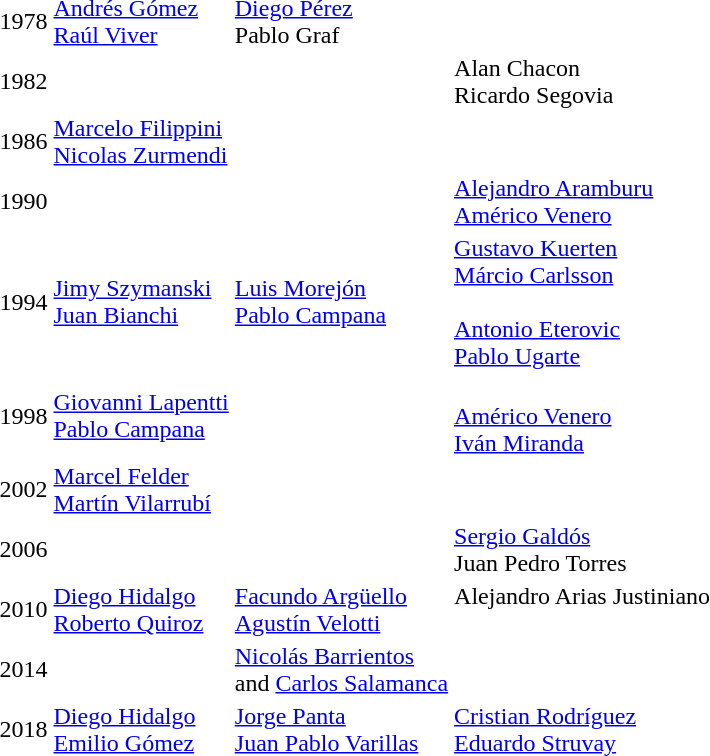<table>
<tr>
<td>1978</td>
<td><a href='#'>Andrés Gómez</a><br><a href='#'>Raúl Viver</a><br></td>
<td><a href='#'>Diego Pérez</a><br>Pablo Graf<br></td>
<td></td>
</tr>
<tr>
<td>1982</td>
<td></td>
<td></td>
<td>Alan Chacon<br>Ricardo Segovia<br></td>
</tr>
<tr>
<td>1986</td>
<td><a href='#'>Marcelo Filippini</a><br><a href='#'>Nicolas Zurmendi</a><br></td>
<td></td>
<td></td>
</tr>
<tr>
<td>1990</td>
<td></td>
<td></td>
<td><a href='#'>Alejandro Aramburu</a><br><a href='#'>Américo Venero</a><br></td>
</tr>
<tr>
<td>1994</td>
<td><a href='#'>Jimy Szymanski</a><br><a href='#'>Juan Bianchi</a><br></td>
<td><a href='#'>Luis Morejón</a><br><a href='#'>Pablo Campana</a><br></td>
<td><a href='#'>Gustavo Kuerten</a><br><a href='#'>Márcio Carlsson</a><br><br><a href='#'>Antonio Eterovic</a><br><a href='#'>Pablo Ugarte</a><br></td>
</tr>
<tr>
<td>1998</td>
<td><a href='#'>Giovanni Lapentti</a><br><a href='#'>Pablo Campana</a><br></td>
<td></td>
<td><br><a href='#'>Américo Venero</a><br><a href='#'>Iván Miranda</a><br></td>
</tr>
<tr>
<td>2002</td>
<td><a href='#'>Marcel Felder</a><br><a href='#'>Martín Vilarrubí</a><br></td>
<td></td>
<td></td>
</tr>
<tr>
<td>2006</td>
<td></td>
<td></td>
<td><a href='#'>Sergio Galdós</a><br>Juan Pedro Torres<br></td>
</tr>
<tr>
<td>2010<br></td>
<td><a href='#'>Diego Hidalgo</a><br><a href='#'>Roberto Quiroz</a><br></td>
<td><a href='#'>Facundo Argüello</a><br><a href='#'>Agustín Velotti</a><br></td>
<td>Alejandro Arias Justiniano<br><br></td>
</tr>
<tr>
<td>2014<br></td>
<td></td>
<td><a href='#'>Nicolás Barrientos</a> <br>and <a href='#'>Carlos Salamanca</a><br></td>
<td></td>
</tr>
<tr>
<td>2018<br></td>
<td><a href='#'>Diego Hidalgo</a><br><a href='#'>Emilio Gómez</a><br></td>
<td><a href='#'>Jorge Panta</a><br><a href='#'>Juan Pablo Varillas</a><br></td>
<td><a href='#'>Cristian Rodríguez</a><br><a href='#'>Eduardo Struvay</a><br></td>
</tr>
</table>
